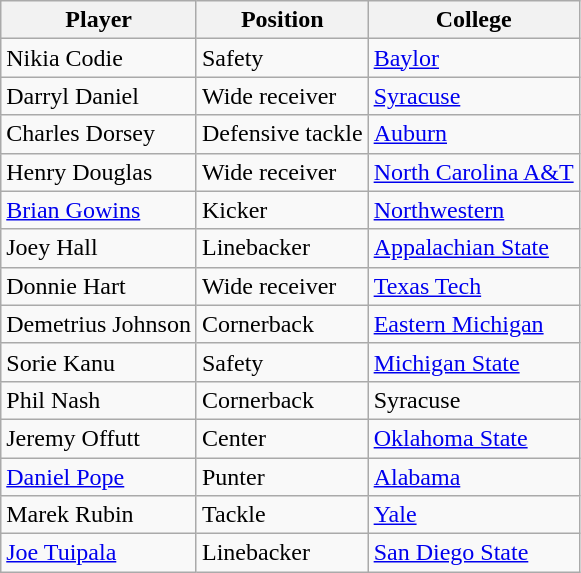<table class="wikitable">
<tr>
<th>Player</th>
<th>Position</th>
<th>College</th>
</tr>
<tr>
<td>Nikia Codie</td>
<td>Safety</td>
<td><a href='#'>Baylor</a></td>
</tr>
<tr>
<td>Darryl Daniel</td>
<td>Wide receiver</td>
<td><a href='#'>Syracuse</a></td>
</tr>
<tr>
<td>Charles Dorsey</td>
<td>Defensive tackle</td>
<td><a href='#'>Auburn</a></td>
</tr>
<tr>
<td>Henry Douglas</td>
<td>Wide receiver</td>
<td><a href='#'>North Carolina A&T</a></td>
</tr>
<tr>
<td><a href='#'>Brian Gowins</a></td>
<td>Kicker</td>
<td><a href='#'>Northwestern</a></td>
</tr>
<tr>
<td>Joey Hall</td>
<td>Linebacker</td>
<td><a href='#'>Appalachian State</a></td>
</tr>
<tr>
<td>Donnie Hart</td>
<td>Wide receiver</td>
<td><a href='#'>Texas Tech</a></td>
</tr>
<tr>
<td>Demetrius Johnson</td>
<td>Cornerback</td>
<td><a href='#'>Eastern Michigan</a></td>
</tr>
<tr>
<td>Sorie Kanu</td>
<td>Safety</td>
<td><a href='#'>Michigan State</a></td>
</tr>
<tr>
<td>Phil Nash</td>
<td>Cornerback</td>
<td>Syracuse</td>
</tr>
<tr>
<td>Jeremy Offutt</td>
<td>Center</td>
<td><a href='#'>Oklahoma State</a></td>
</tr>
<tr>
<td><a href='#'>Daniel Pope</a></td>
<td>Punter</td>
<td><a href='#'>Alabama</a></td>
</tr>
<tr>
<td>Marek Rubin</td>
<td>Tackle</td>
<td><a href='#'>Yale</a></td>
</tr>
<tr>
<td><a href='#'>Joe Tuipala</a></td>
<td>Linebacker</td>
<td><a href='#'>San Diego State</a></td>
</tr>
</table>
